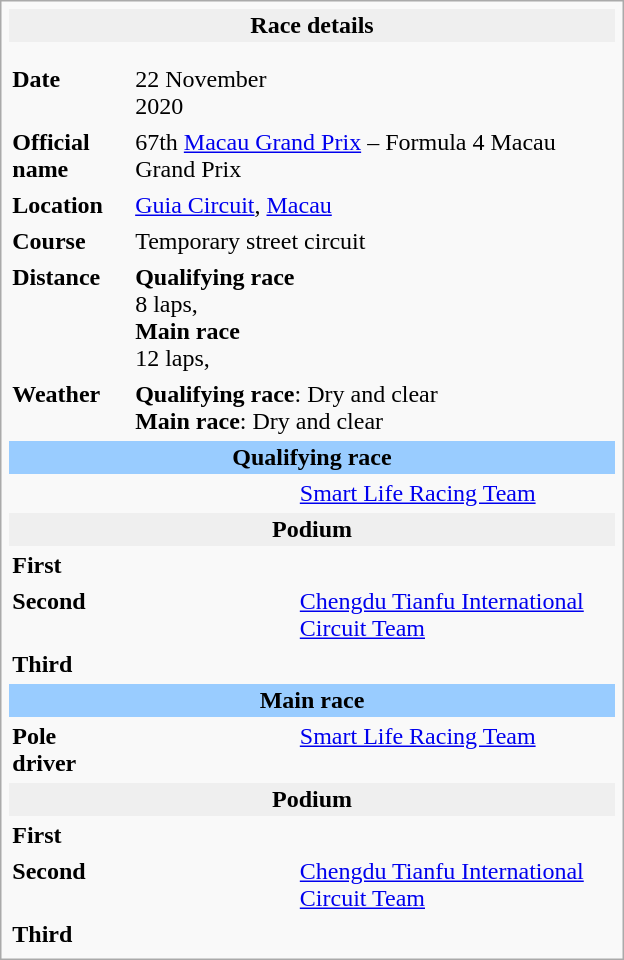<table class="infobox" align="right" cellpadding="2" style="float:right; width: 26em; ">
<tr>
<th colspan="3" bgcolor="#efefef">Race details</th>
</tr>
<tr>
<td colspan="3" style="text-align:center;"></td>
</tr>
<tr>
<td colspan="3" style="text-align:center;"></td>
</tr>
<tr>
<td style="width: 20%;"><strong>Date</strong></td>
<td>22 November 2020</td>
</tr>
<tr>
<td><strong>Official name</strong></td>
<td colspan="2">67th <a href='#'>Macau Grand Prix</a> – Formula 4 Macau Grand Prix</td>
</tr>
<tr>
<td><strong>Location</strong></td>
<td colspan="2"><a href='#'>Guia Circuit</a>, <a href='#'>Macau</a></td>
</tr>
<tr>
<td><strong>Course</strong></td>
<td colspan="2">Temporary street circuit<br></td>
</tr>
<tr>
<td><strong>Distance</strong></td>
<td colspan=2><strong>Qualifying race</strong><br>8 laps, <br><strong>Main race</strong><br>12 laps, </td>
</tr>
<tr>
<td><strong>Weather</strong></td>
<td colspan=2><strong>Qualifying race</strong>: Dry and clear<br><strong>Main race</strong>: Dry and clear</td>
</tr>
<tr>
<td colspan="3" style="text-align:center; background-color:#99ccff"><strong>Qualifying race</strong></td>
</tr>
<tr>
<td><strong></strong></td>
<td></td>
<td><a href='#'>Smart Life Racing Team</a></td>
</tr>
<tr>
<th colspan="3" style="background:#efefef;text-align:center;">Podium</th>
</tr>
<tr>
<td><strong>First</strong></td>
<td></td>
<td></td>
</tr>
<tr>
<td><strong>Second</strong></td>
<td></td>
<td><a href='#'>Chengdu Tianfu International Circuit Team</a></td>
</tr>
<tr>
<td><strong>Third</strong></td>
<td></td>
<td></td>
</tr>
<tr>
<td colspan="3" style="text-align:center; background-color:#99ccff"><strong>Main race</strong></td>
</tr>
<tr>
<td><strong>Pole driver</strong></td>
<td></td>
<td><a href='#'>Smart Life Racing Team</a></td>
</tr>
<tr>
<th colspan="3" style="background:#efefef;text-align:center;">Podium</th>
</tr>
<tr>
<td><strong>First</strong></td>
<td></td>
<td></td>
</tr>
<tr>
<td><strong>Second</strong></td>
<td></td>
<td><a href='#'>Chengdu Tianfu International Circuit Team</a></td>
</tr>
<tr>
<td><strong>Third</strong></td>
<td></td>
<td></td>
</tr>
</table>
